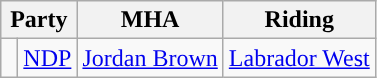<table class="wikitable">
<tr>
<th colspan="2">Party</th>
<th>MHA</th>
<th>Riding</th>
</tr>
<tr>
<td style="background-color:"> </td>
<td rowspan="5"><a href='#'>NDP</a></td>
<td><a href='#'>Jordan Brown</a></td>
<td><a href='#'>Labrador West</a></td>
</tr>
</table>
